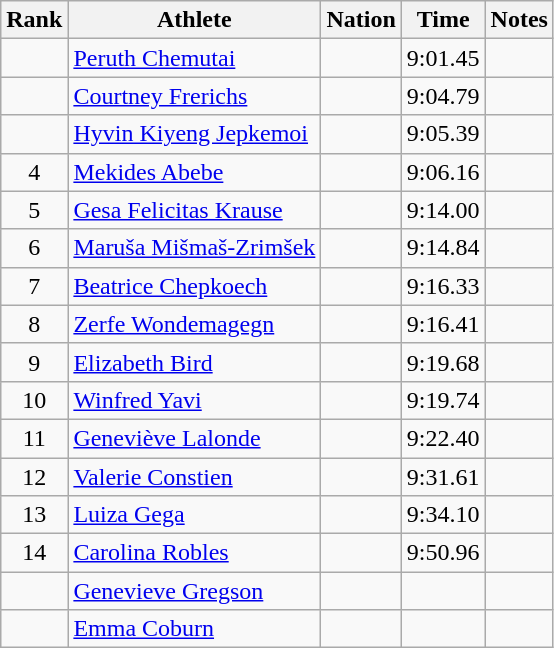<table class="wikitable sortable" style="text-align:center">
<tr>
<th>Rank</th>
<th>Athlete</th>
<th>Nation</th>
<th>Time</th>
<th>Notes</th>
</tr>
<tr>
<td></td>
<td align="left"><a href='#'>Peruth Chemutai</a></td>
<td align="left"></td>
<td>9:01.45</td>
<td></td>
</tr>
<tr>
<td></td>
<td align="left"><a href='#'>Courtney Frerichs</a></td>
<td align="left"></td>
<td>9:04.79</td>
<td></td>
</tr>
<tr>
<td></td>
<td align="left"><a href='#'>Hyvin Kiyeng Jepkemoi</a></td>
<td align="left"></td>
<td>9:05.39</td>
<td></td>
</tr>
<tr>
<td>4</td>
<td align="left"><a href='#'>Mekides Abebe</a></td>
<td align="left"></td>
<td>9:06.16</td>
<td></td>
</tr>
<tr>
<td>5</td>
<td align="left"><a href='#'>Gesa Felicitas Krause</a></td>
<td align="left"></td>
<td>9:14.00</td>
<td></td>
</tr>
<tr>
<td>6</td>
<td align="left"><a href='#'>Maruša Mišmaš-Zrimšek</a></td>
<td align="left"></td>
<td>9:14.84</td>
<td></td>
</tr>
<tr>
<td>7</td>
<td align="left"><a href='#'>Beatrice Chepkoech</a></td>
<td align="left"></td>
<td>9:16.33</td>
<td></td>
</tr>
<tr>
<td>8</td>
<td align="left"><a href='#'>Zerfe Wondemagegn</a></td>
<td align="left"></td>
<td>9:16.41</td>
<td></td>
</tr>
<tr>
<td>9</td>
<td align="left"><a href='#'>Elizabeth Bird</a></td>
<td align="left"></td>
<td>9:19.68</td>
<td></td>
</tr>
<tr>
<td>10</td>
<td align="left"><a href='#'>Winfred Yavi</a></td>
<td align="left"></td>
<td>9:19.74</td>
<td></td>
</tr>
<tr>
<td>11</td>
<td align="left"><a href='#'>Geneviève Lalonde</a></td>
<td align="left"></td>
<td>9:22.40</td>
<td></td>
</tr>
<tr>
<td>12</td>
<td align="left"><a href='#'>Valerie Constien</a></td>
<td align="left"></td>
<td>9:31.61</td>
<td></td>
</tr>
<tr>
<td>13</td>
<td align="left"><a href='#'>Luiza Gega</a></td>
<td align="left"></td>
<td>9:34.10</td>
<td></td>
</tr>
<tr>
<td>14</td>
<td align="left"><a href='#'>Carolina Robles</a></td>
<td align="left"></td>
<td>9:50.96</td>
<td></td>
</tr>
<tr>
<td></td>
<td align="left"><a href='#'>Genevieve Gregson</a></td>
<td align="left"></td>
<td></td>
<td></td>
</tr>
<tr>
<td></td>
<td align="left"><a href='#'>Emma Coburn</a></td>
<td align="left"></td>
<td></td>
<td></td>
</tr>
</table>
